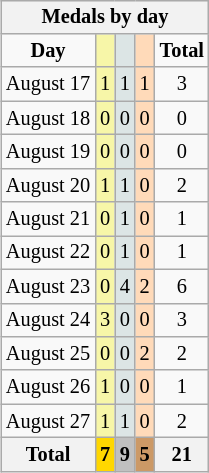<table class="wikitable" style="font-size:85%; float:right">
<tr align=center>
<th colspan=7>Medals by day</th>
</tr>
<tr align=center>
<td><strong>Day</strong></td>
<td style="background:#f7f6a8;"></td>
<td style="background:#dce5e5;"></td>
<td style="background:#ffdab9;"></td>
<td><strong>Total</strong></td>
</tr>
<tr align=center>
<td>August 17</td>
<td style="background:#f7f6a8;">1</td>
<td style="background:#dce5e5;">1</td>
<td style="background:#ffdab9;">1</td>
<td>3</td>
</tr>
<tr align=center>
<td>August 18</td>
<td style="background:#f7f6a8;">0</td>
<td style="background:#dce5e5;">0</td>
<td style="background:#ffdab9;">0</td>
<td>0</td>
</tr>
<tr align=center>
<td>August 19</td>
<td style="background:#f7f6a8;">0</td>
<td style="background:#dce5e5;">0</td>
<td style="background:#ffdab9;">0</td>
<td>0</td>
</tr>
<tr align=center>
<td>August 20</td>
<td style="background:#f7f6a8;">1</td>
<td style="background:#dce5e5;">1</td>
<td style="background:#ffdab9;">0</td>
<td>2</td>
</tr>
<tr align=center>
<td>August 21</td>
<td style="background:#f7f6a8;">0</td>
<td style="background:#dce5e5;">1</td>
<td style="background:#ffdab9;">0</td>
<td>1</td>
</tr>
<tr align=center>
<td>August 22</td>
<td style="background:#f7f6a8;">0</td>
<td style="background:#dce5e5;">1</td>
<td style="background:#ffdab9;">0</td>
<td>1</td>
</tr>
<tr align=center>
<td>August 23</td>
<td style="background:#f7f6a8;">0</td>
<td style="background:#dce5e5;">4</td>
<td style="background:#ffdab9;">2</td>
<td>6</td>
</tr>
<tr align=center>
<td>August 24</td>
<td style="background:#f7f6a8;">3</td>
<td style="background:#dce5e5;">0</td>
<td style="background:#ffdab9;">0</td>
<td>3</td>
</tr>
<tr align=center>
<td>August 25</td>
<td style="background:#f7f6a8;">0</td>
<td style="background:#dce5e5;">0</td>
<td style="background:#ffdab9;">2</td>
<td>2</td>
</tr>
<tr align=center>
<td>August 26</td>
<td style="background:#f7f6a8;">1</td>
<td style="background:#dce5e5;">0</td>
<td style="background:#ffdab9;">0</td>
<td>1</td>
</tr>
<tr align=center>
<td>August 27</td>
<td style="background:#f7f6a8;">1</td>
<td style="background:#dce5e5;">1</td>
<td style="background:#ffdab9;">0</td>
<td>2</td>
</tr>
<tr align=center>
<th>Total</th>
<th style="background:gold;">7</th>
<th style="background:silver;">9</th>
<th style="background:#c96;">5</th>
<th>21</th>
</tr>
</table>
